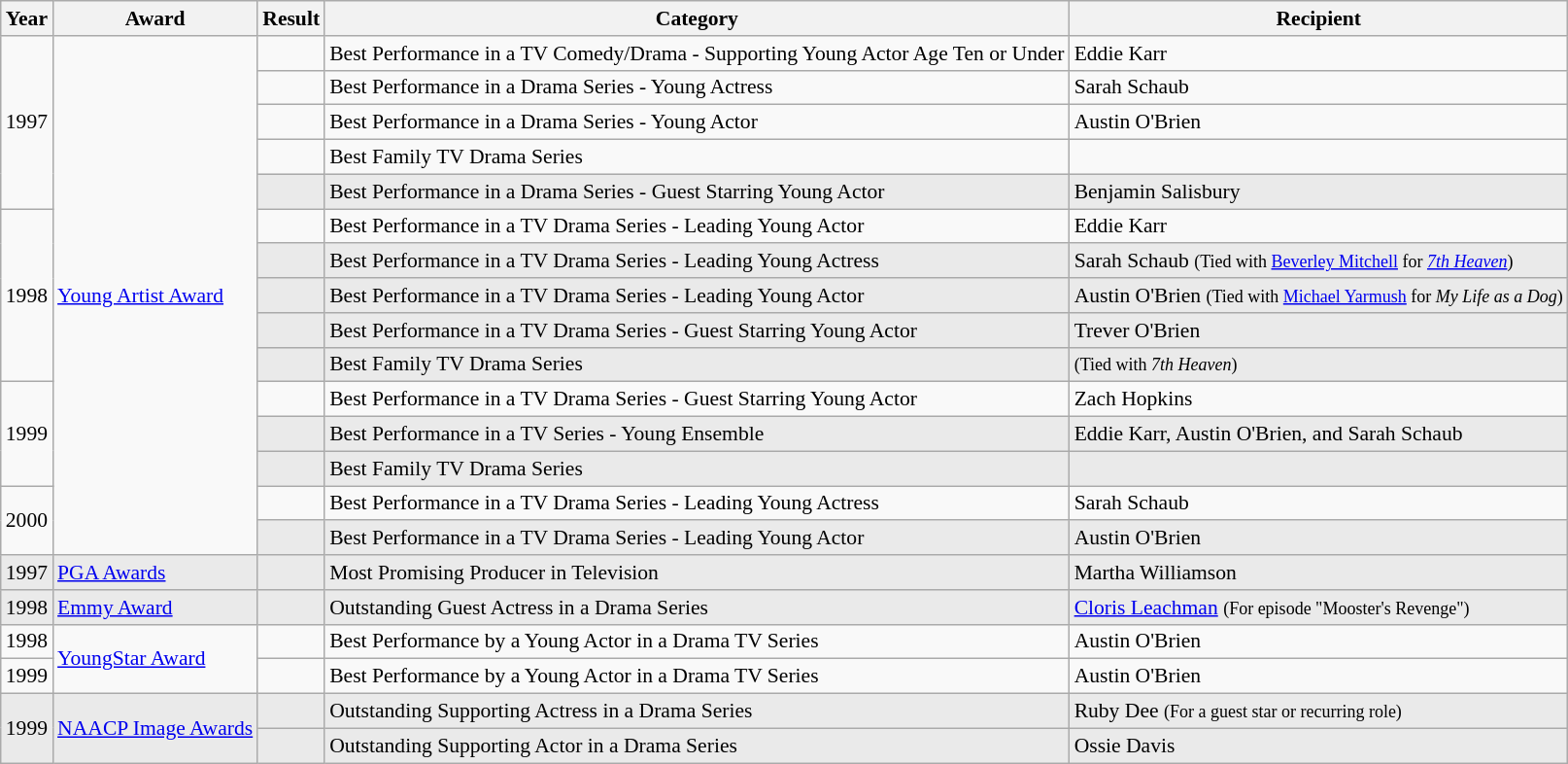<table class="wikitable" style="font-size: 90%;">
<tr>
<th>Year</th>
<th>Award</th>
<th>Result</th>
<th>Category</th>
<th>Recipient</th>
</tr>
<tr>
<td rowspan=5>1997</td>
<td rowspan=15><a href='#'>Young Artist Award</a></td>
<td></td>
<td>Best Performance in a TV Comedy/Drama - Supporting Young Actor Age Ten or Under</td>
<td>Eddie Karr</td>
</tr>
<tr>
<td></td>
<td>Best Performance in a Drama Series - Young Actress</td>
<td>Sarah Schaub</td>
</tr>
<tr>
<td></td>
<td>Best Performance in a Drama Series - Young Actor</td>
<td>Austin O'Brien</td>
</tr>
<tr>
<td></td>
<td>Best Family TV Drama Series</td>
<td></td>
</tr>
<tr style="background-color: #EAEAEA;">
<td></td>
<td>Best Performance in a Drama Series - Guest Starring Young Actor</td>
<td>Benjamin Salisbury</td>
</tr>
<tr>
<td rowspan=5>1998</td>
<td></td>
<td>Best Performance in a TV Drama Series - Leading Young Actor</td>
<td>Eddie Karr</td>
</tr>
<tr style="background-color: #EAEAEA;">
<td></td>
<td>Best Performance in a TV Drama Series - Leading Young Actress</td>
<td>Sarah Schaub <small>(Tied with <a href='#'>Beverley Mitchell</a> for <em><a href='#'>7th Heaven</a></em>)</small></td>
</tr>
<tr style="background-color: #EAEAEA;">
<td></td>
<td>Best Performance in a TV Drama Series - Leading Young Actor</td>
<td>Austin O'Brien <small>(Tied with <a href='#'>Michael Yarmush</a> for <em>My Life as a Dog</em>)</small></td>
</tr>
<tr style="background-color: #EAEAEA;">
<td></td>
<td>Best Performance in a TV Drama Series - Guest Starring Young Actor</td>
<td>Trever O'Brien</td>
</tr>
<tr style="background-color: #EAEAEA;">
<td></td>
<td>Best Family TV Drama Series</td>
<td><small>(Tied with <em>7th Heaven</em>)</small></td>
</tr>
<tr>
<td rowspan=3>1999</td>
<td></td>
<td>Best Performance in a TV Drama Series - Guest Starring Young Actor</td>
<td>Zach Hopkins</td>
</tr>
<tr style="background-color: #EAEAEA;">
<td></td>
<td>Best Performance in a TV Series - Young Ensemble</td>
<td>Eddie Karr, Austin O'Brien, and Sarah Schaub</td>
</tr>
<tr style="background-color: #EAEAEA;">
<td></td>
<td>Best Family TV Drama Series</td>
<td></td>
</tr>
<tr>
<td rowspan=2>2000</td>
<td></td>
<td>Best Performance in a TV Drama Series - Leading Young Actress</td>
<td>Sarah Schaub</td>
</tr>
<tr style="background-color: #EAEAEA;">
<td></td>
<td>Best Performance in a TV Drama Series - Leading Young Actor</td>
<td>Austin O'Brien</td>
</tr>
<tr style="background-color: #EAEAEA;">
<td>1997</td>
<td><a href='#'>PGA Awards</a></td>
<td></td>
<td>Most Promising Producer in Television</td>
<td>Martha Williamson</td>
</tr>
<tr style="background-color: #EAEAEA;">
<td>1998</td>
<td><a href='#'>Emmy Award</a></td>
<td></td>
<td>Outstanding Guest Actress in a Drama Series</td>
<td><a href='#'>Cloris Leachman</a> <small>(For episode "Mooster's Revenge")</small></td>
</tr>
<tr>
<td>1998</td>
<td rowspan=2><a href='#'>YoungStar Award</a></td>
<td></td>
<td>Best Performance by a Young Actor in a Drama TV Series</td>
<td>Austin O'Brien</td>
</tr>
<tr>
<td>1999</td>
<td></td>
<td>Best Performance by a Young Actor in a Drama TV Series</td>
<td>Austin O'Brien</td>
</tr>
<tr style="background-color: #EAEAEA;">
<td rowspan=2>1999</td>
<td rowspan=2><a href='#'>NAACP Image Awards</a></td>
<td></td>
<td>Outstanding Supporting Actress in a Drama Series</td>
<td>Ruby Dee <small>(For a guest star or recurring role)</small></td>
</tr>
<tr style="background-color: #EAEAEA;">
<td></td>
<td>Outstanding Supporting Actor in a Drama Series</td>
<td>Ossie Davis</td>
</tr>
</table>
